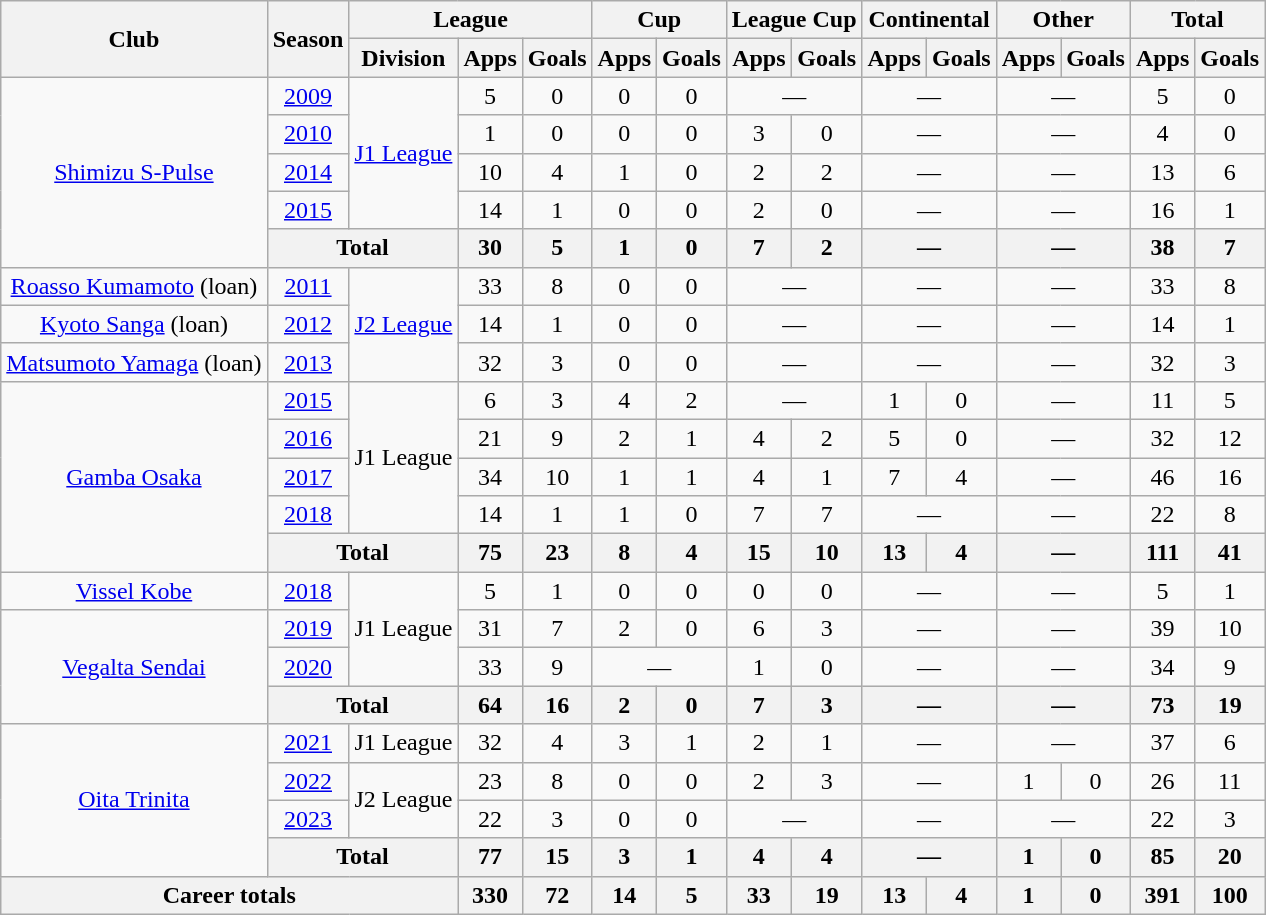<table class="wikitable" style="text-align:center">
<tr>
<th rowspan=2>Club</th>
<th rowspan=2>Season</th>
<th colspan=3>League</th>
<th colspan="2">Cup</th>
<th colspan="2">League Cup</th>
<th colspan="2">Continental</th>
<th colspan="2">Other</th>
<th colspan="2">Total</th>
</tr>
<tr>
<th>Division</th>
<th>Apps</th>
<th>Goals</th>
<th>Apps</th>
<th>Goals</th>
<th>Apps</th>
<th>Goals</th>
<th>Apps</th>
<th>Goals</th>
<th>Apps</th>
<th>Goals</th>
<th>Apps</th>
<th>Goals</th>
</tr>
<tr>
<td rowspan=5><a href='#'>Shimizu S-Pulse</a></td>
<td><a href='#'>2009</a></td>
<td rowspan=4><a href='#'>J1 League</a></td>
<td>5</td>
<td>0</td>
<td>0</td>
<td>0</td>
<td colspan=2>—</td>
<td colspan=2>—</td>
<td colspan=2>—</td>
<td>5</td>
<td>0</td>
</tr>
<tr>
<td><a href='#'>2010</a></td>
<td>1</td>
<td>0</td>
<td>0</td>
<td>0</td>
<td>3</td>
<td>0</td>
<td colspan=2>—</td>
<td colspan=2>—</td>
<td>4</td>
<td>0</td>
</tr>
<tr>
<td><a href='#'>2014</a></td>
<td>10</td>
<td>4</td>
<td>1</td>
<td>0</td>
<td>2</td>
<td>2</td>
<td colspan=2>—</td>
<td colspan=2>—</td>
<td>13</td>
<td>6</td>
</tr>
<tr>
<td><a href='#'>2015</a></td>
<td>14</td>
<td>1</td>
<td>0</td>
<td>0</td>
<td>2</td>
<td>0</td>
<td colspan=2>—</td>
<td colspan=2>—</td>
<td>16</td>
<td>1</td>
</tr>
<tr>
<th colspan=2>Total</th>
<th>30</th>
<th>5</th>
<th>1</th>
<th>0</th>
<th>7</th>
<th>2</th>
<th colspan="2">—</th>
<th colspan="2">—</th>
<th>38</th>
<th>7</th>
</tr>
<tr>
<td><a href='#'>Roasso Kumamoto</a> (loan)</td>
<td><a href='#'>2011</a></td>
<td rowspan=3><a href='#'>J2 League</a></td>
<td>33</td>
<td>8</td>
<td>0</td>
<td>0</td>
<td colspan=2>—</td>
<td colspan=2>—</td>
<td colspan=2>—</td>
<td>33</td>
<td>8</td>
</tr>
<tr>
<td><a href='#'>Kyoto Sanga</a> (loan)</td>
<td><a href='#'>2012</a></td>
<td>14</td>
<td>1</td>
<td>0</td>
<td>0</td>
<td colspan=2>—</td>
<td colspan=2>—</td>
<td colspan=2>—</td>
<td>14</td>
<td>1</td>
</tr>
<tr>
<td><a href='#'>Matsumoto Yamaga</a> (loan)</td>
<td><a href='#'>2013</a></td>
<td>32</td>
<td>3</td>
<td>0</td>
<td>0</td>
<td colspan=2>—</td>
<td colspan=2>—</td>
<td colspan=2>—</td>
<td>32</td>
<td>3</td>
</tr>
<tr>
<td rowspan=5><a href='#'>Gamba Osaka</a></td>
<td><a href='#'>2015</a></td>
<td rowspan=4>J1 League</td>
<td>6</td>
<td>3</td>
<td>4</td>
<td>2</td>
<td colspan=2>—</td>
<td>1</td>
<td>0</td>
<td colspan=2>—</td>
<td>11</td>
<td>5</td>
</tr>
<tr>
<td><a href='#'>2016</a></td>
<td>21</td>
<td>9</td>
<td>2</td>
<td>1</td>
<td>4</td>
<td>2</td>
<td>5</td>
<td>0</td>
<td colspan=2>—</td>
<td>32</td>
<td>12</td>
</tr>
<tr>
<td><a href='#'>2017</a></td>
<td>34</td>
<td>10</td>
<td>1</td>
<td>1</td>
<td>4</td>
<td>1</td>
<td>7</td>
<td>4</td>
<td colspan=2>—</td>
<td>46</td>
<td>16</td>
</tr>
<tr>
<td><a href='#'>2018</a></td>
<td>14</td>
<td>1</td>
<td>1</td>
<td>0</td>
<td>7</td>
<td>7</td>
<td colspan=2>—</td>
<td colspan=2>—</td>
<td>22</td>
<td>8</td>
</tr>
<tr>
<th colspan=2>Total</th>
<th>75</th>
<th>23</th>
<th>8</th>
<th>4</th>
<th>15</th>
<th>10</th>
<th>13</th>
<th>4</th>
<th colspan="2">—</th>
<th>111</th>
<th>41</th>
</tr>
<tr>
<td><a href='#'>Vissel Kobe</a></td>
<td><a href='#'>2018</a></td>
<td rowspan=3>J1 League</td>
<td>5</td>
<td>1</td>
<td>0</td>
<td>0</td>
<td>0</td>
<td>0</td>
<td colspan=2>—</td>
<td colspan=2>—</td>
<td>5</td>
<td>1</td>
</tr>
<tr>
<td rowspan="3"><a href='#'>Vegalta Sendai</a></td>
<td><a href='#'>2019</a></td>
<td>31</td>
<td>7</td>
<td>2</td>
<td>0</td>
<td>6</td>
<td>3</td>
<td colspan="2">—</td>
<td colspan=2>—</td>
<td>39</td>
<td>10</td>
</tr>
<tr>
<td><a href='#'>2020</a></td>
<td>33</td>
<td>9</td>
<td colspan="2">—</td>
<td>1</td>
<td>0</td>
<td colspan="2">—</td>
<td colspan=2>—</td>
<td>34</td>
<td>9</td>
</tr>
<tr>
<th colspan="2">Total</th>
<th>64</th>
<th>16</th>
<th>2</th>
<th>0</th>
<th>7</th>
<th>3</th>
<th colspan="2">—</th>
<th colspan="2">—</th>
<th>73</th>
<th>19</th>
</tr>
<tr>
<td rowspan="4"><a href='#'>Oita Trinita</a></td>
<td><a href='#'>2021</a></td>
<td rowspan="1">J1 League</td>
<td>32</td>
<td>4</td>
<td>3</td>
<td>1</td>
<td>2</td>
<td>1</td>
<td colspan="2">—</td>
<td colspan="2">—</td>
<td>37</td>
<td>6</td>
</tr>
<tr>
<td><a href='#'>2022</a></td>
<td rowspan="2">J2 League</td>
<td>23</td>
<td>8</td>
<td>0</td>
<td>0</td>
<td>2</td>
<td>3</td>
<td colspan="2">—</td>
<td>1</td>
<td>0</td>
<td>26</td>
<td>11</td>
</tr>
<tr>
<td><a href='#'>2023</a></td>
<td>22</td>
<td>3</td>
<td>0</td>
<td>0</td>
<td colspan="2">—</td>
<td colspan="2">—</td>
<td colspan="2">—</td>
<td>22</td>
<td>3</td>
</tr>
<tr>
<th colspan="2">Total</th>
<th>77</th>
<th>15</th>
<th>3</th>
<th>1</th>
<th>4</th>
<th>4</th>
<th colspan="2">—</th>
<th>1</th>
<th>0</th>
<th>85</th>
<th>20</th>
</tr>
<tr>
<th colspan="3">Career totals</th>
<th>330</th>
<th>72</th>
<th>14</th>
<th>5</th>
<th>33</th>
<th>19</th>
<th>13</th>
<th>4</th>
<th>1</th>
<th>0</th>
<th>391</th>
<th>100</th>
</tr>
</table>
